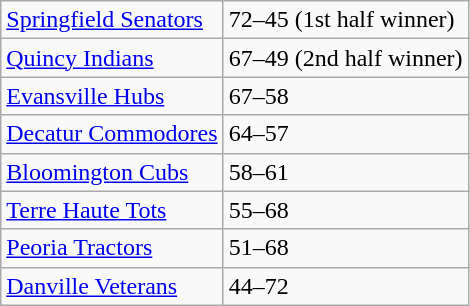<table class="wikitable">
<tr>
<td><a href='#'>Springfield Senators</a></td>
<td>72–45 (1st half winner)</td>
</tr>
<tr>
<td><a href='#'>Quincy Indians</a></td>
<td>67–49 (2nd half winner)</td>
</tr>
<tr>
<td><a href='#'>Evansville Hubs</a></td>
<td>67–58</td>
</tr>
<tr>
<td><a href='#'>Decatur Commodores</a></td>
<td>64–57</td>
</tr>
<tr>
<td><a href='#'>Bloomington Cubs</a></td>
<td>58–61</td>
</tr>
<tr>
<td><a href='#'>Terre Haute Tots</a></td>
<td>55–68</td>
</tr>
<tr>
<td><a href='#'>Peoria Tractors</a></td>
<td>51–68</td>
</tr>
<tr>
<td><a href='#'>Danville Veterans</a></td>
<td>44–72</td>
</tr>
</table>
